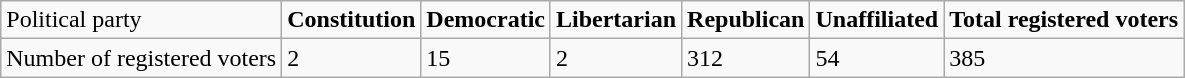<table class="wikitable">
<tr>
<td>Political party</td>
<td><strong>Constitution</strong></td>
<td><strong>Democratic</strong></td>
<td><strong>Libertarian</strong></td>
<td><strong>Republican</strong></td>
<td><strong>Unaffiliated</strong></td>
<td><strong>Total registered voters</strong></td>
</tr>
<tr>
<td>Number of registered voters</td>
<td>2</td>
<td>15</td>
<td>2</td>
<td>312</td>
<td>54</td>
<td>385</td>
</tr>
</table>
